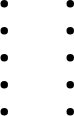<table>
<tr valign=top>
<td><br><ul><li></li><li></li><li></li><li></li><li></li></ul></td>
<td><br><ul><li></li><li></li><li></li><li></li><li></li></ul></td>
</tr>
</table>
